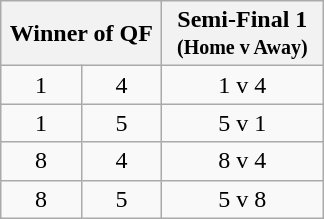<table class="wikitable" style="text-align:center">
<tr>
<th width="100" colspan=2>Winner of QF</th>
<th width="100">Semi-Final 1<br><small>(Home v Away)</small></th>
</tr>
<tr>
<td>1</td>
<td>4</td>
<td>1 v 4</td>
</tr>
<tr>
<td>1</td>
<td>5</td>
<td>5 v 1</td>
</tr>
<tr>
<td>8</td>
<td>4</td>
<td>8 v 4</td>
</tr>
<tr>
<td>8</td>
<td>5</td>
<td>5 v 8</td>
</tr>
</table>
